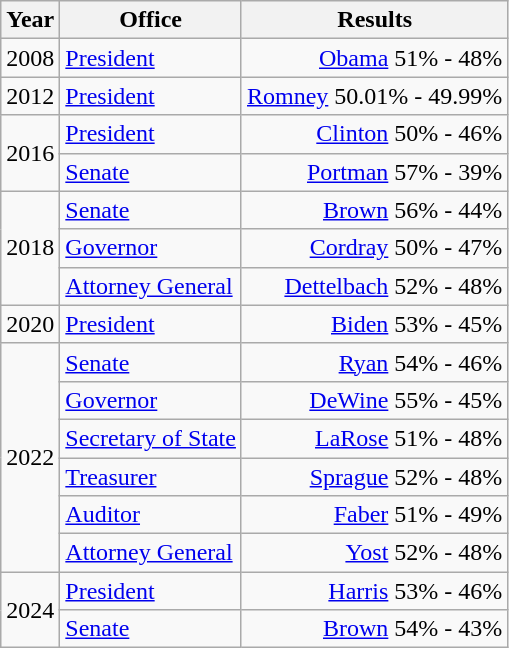<table class=wikitable>
<tr>
<th>Year</th>
<th>Office</th>
<th>Results</th>
</tr>
<tr>
<td>2008</td>
<td><a href='#'>President</a></td>
<td align="right" ><a href='#'>Obama</a> 51% - 48%</td>
</tr>
<tr>
<td>2012</td>
<td><a href='#'>President</a></td>
<td align="right" ><a href='#'>Romney</a> 50.01% - 49.99%</td>
</tr>
<tr>
<td rowspan=2>2016</td>
<td><a href='#'>President</a></td>
<td align="right" ><a href='#'>Clinton</a> 50% - 46%</td>
</tr>
<tr>
<td><a href='#'>Senate</a></td>
<td align="right" ><a href='#'>Portman</a> 57% - 39%</td>
</tr>
<tr>
<td rowspan=3>2018</td>
<td><a href='#'>Senate</a></td>
<td align="right" ><a href='#'>Brown</a> 56% - 44%</td>
</tr>
<tr>
<td><a href='#'>Governor</a></td>
<td align="right" ><a href='#'>Cordray</a> 50% - 47%</td>
</tr>
<tr>
<td><a href='#'>Attorney General</a></td>
<td align="right" ><a href='#'>Dettelbach</a> 52% - 48%</td>
</tr>
<tr>
<td>2020</td>
<td><a href='#'>President</a></td>
<td align="right" ><a href='#'>Biden</a> 53% - 45%</td>
</tr>
<tr>
<td rowspan=6>2022</td>
<td><a href='#'>Senate</a></td>
<td align="right" ><a href='#'>Ryan</a> 54% - 46%</td>
</tr>
<tr>
<td><a href='#'>Governor</a></td>
<td align="right" ><a href='#'>DeWine</a> 55% - 45%</td>
</tr>
<tr>
<td><a href='#'>Secretary of State</a></td>
<td align="right" ><a href='#'>LaRose</a> 51% - 48%</td>
</tr>
<tr>
<td><a href='#'>Treasurer</a></td>
<td align="right" ><a href='#'>Sprague</a> 52% - 48%</td>
</tr>
<tr>
<td><a href='#'>Auditor</a></td>
<td align="right" ><a href='#'>Faber</a> 51% - 49%</td>
</tr>
<tr>
<td><a href='#'>Attorney General</a></td>
<td align="right" ><a href='#'>Yost</a> 52% - 48%</td>
</tr>
<tr>
<td rowspan=2>2024</td>
<td><a href='#'>President</a></td>
<td align="right" ><a href='#'>Harris</a> 53% - 46%</td>
</tr>
<tr>
<td><a href='#'>Senate</a></td>
<td align="right" ><a href='#'>Brown</a> 54% - 43%</td>
</tr>
</table>
